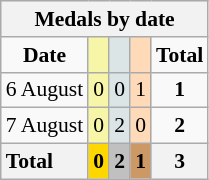<table class="wikitable" style="text-align:center;font-size:90%">
<tr style="background:#efefef;">
<th colspan=7>Medals by date</th>
</tr>
<tr>
<td><strong>Date</strong></td>
<td bgcolor=#f7f6a8></td>
<td bgcolor=#dce5e5></td>
<td bgcolor=#ffdab9></td>
<td><strong>Total</strong></td>
</tr>
<tr>
<td style="text-align:left;">6 August</td>
<td style="background:#F7F6A8;">0</td>
<td style="background:#DCE5E5;">0</td>
<td style="background:#FFDAB9;">1</td>
<td><strong>1</strong></td>
</tr>
<tr>
<td style="text-align:left;">7 August</td>
<td style="background:#F7F6A8;">0</td>
<td style="background:#DCE5E5;">2</td>
<td style="background:#FFDAB9;">0</td>
<td><strong>2</strong></td>
</tr>
<tr>
<th style="text-align:left;">Total</th>
<th style="background:gold;">0</th>
<th style="background:silver;">2</th>
<th style="background:#c96;">1</th>
<th>3</th>
</tr>
</table>
